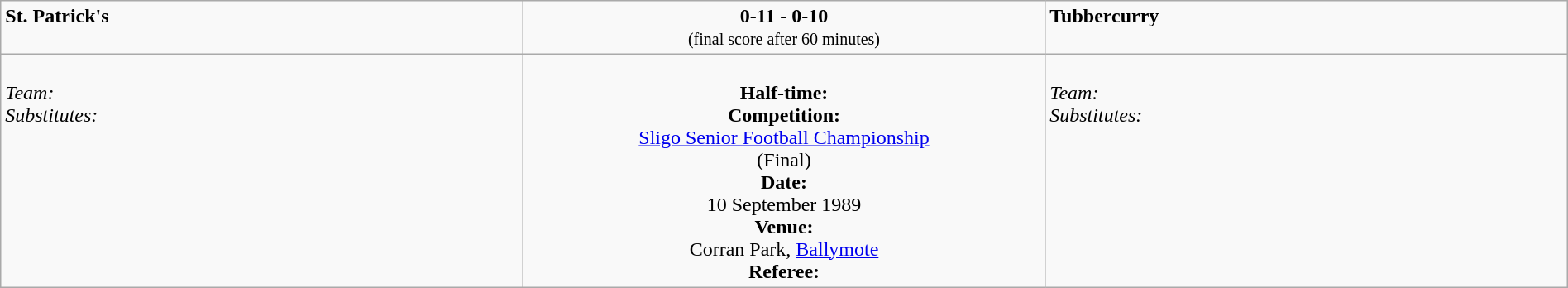<table border=0 class="wikitable" width=100%>
<tr>
<td width=33% valign=top><span><strong>St. Patrick's</strong></span><br><small></small></td>
<td width=33% valign=top align=center><span><strong>0-11 - 0-10</strong></span><br><small>(final score after 60 minutes)</small></td>
<td width=33% valign=top><span><strong>Tubbercurry</strong></span><br><small></small></td>
</tr>
<tr>
<td valign=top><br><em>Team:</em>
<br><em>Substitutes:</em>
<br></td>
<td valign=middle align=center><br><strong>Half-time:</strong><br><strong>Competition:</strong><br><a href='#'>Sligo Senior Football Championship</a><br>(Final)<br><strong>Date:</strong><br>10 September 1989<br><strong>Venue:</strong><br>Corran Park, <a href='#'>Ballymote</a><br><strong>Referee:</strong><br></td>
<td valign=top><br><em>Team:</em>
<br><em>Substitutes:</em>
<br></td>
</tr>
</table>
